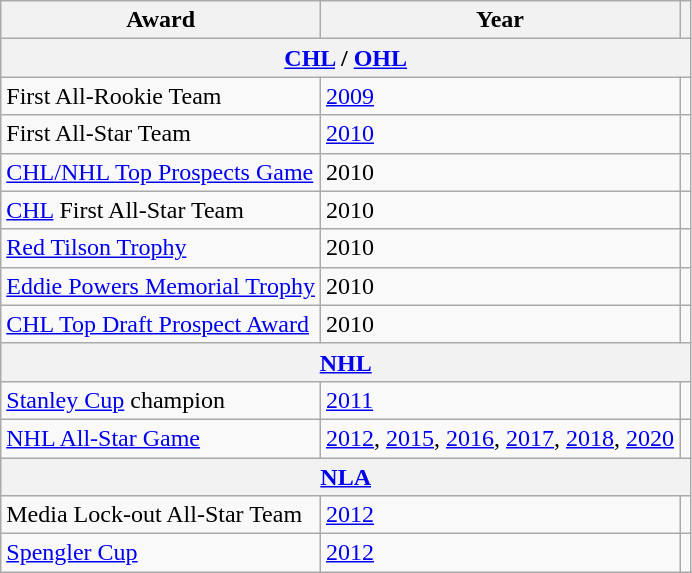<table class="wikitable">
<tr>
<th>Award</th>
<th>Year</th>
<th></th>
</tr>
<tr>
<th colspan="3"><a href='#'>CHL</a> / <a href='#'>OHL</a></th>
</tr>
<tr>
<td>First All-Rookie Team</td>
<td><a href='#'>2009</a></td>
<td></td>
</tr>
<tr>
<td>First All-Star Team</td>
<td><a href='#'>2010</a></td>
<td></td>
</tr>
<tr>
<td><a href='#'>CHL/NHL Top Prospects Game</a></td>
<td>2010</td>
<td></td>
</tr>
<tr>
<td><a href='#'>CHL</a> First All-Star Team</td>
<td>2010</td>
<td></td>
</tr>
<tr>
<td><a href='#'>Red Tilson Trophy</a></td>
<td>2010</td>
<td></td>
</tr>
<tr>
<td><a href='#'>Eddie Powers Memorial Trophy</a></td>
<td>2010</td>
<td></td>
</tr>
<tr>
<td><a href='#'>CHL Top Draft Prospect Award</a></td>
<td>2010</td>
<td></td>
</tr>
<tr>
<th colspan="3"><a href='#'>NHL</a></th>
</tr>
<tr>
<td><a href='#'>Stanley Cup</a> champion</td>
<td><a href='#'>2011</a></td>
<td></td>
</tr>
<tr>
<td><a href='#'>NHL All-Star Game</a></td>
<td><a href='#'>2012</a>, <a href='#'>2015</a>, <a href='#'>2016</a>, <a href='#'>2017</a>, <a href='#'>2018</a>, <a href='#'>2020</a></td>
<td></td>
</tr>
<tr>
<th colspan="3"><a href='#'>NLA</a></th>
</tr>
<tr>
<td>Media Lock-out All-Star Team</td>
<td><a href='#'>2012</a></td>
<td></td>
</tr>
<tr>
<td><a href='#'>Spengler Cup</a></td>
<td><a href='#'>2012</a></td>
<td></td>
</tr>
</table>
